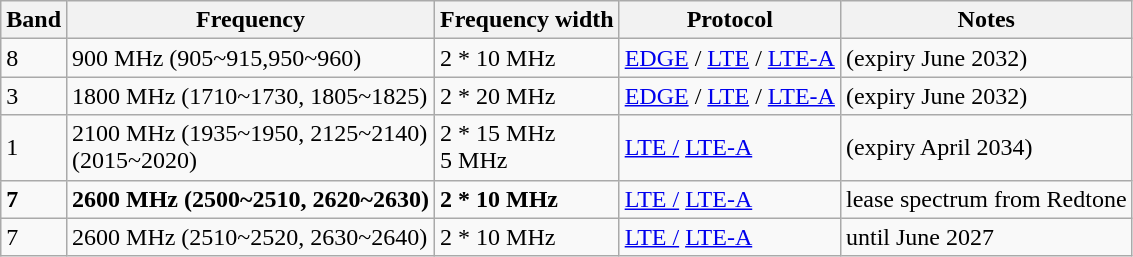<table class="wikitable sortable">
<tr>
<th>Band</th>
<th>Frequency</th>
<th>Frequency width</th>
<th>Protocol</th>
<th>Notes</th>
</tr>
<tr>
<td>8</td>
<td>900 MHz (905~915,950~960)</td>
<td>2 * 10 MHz</td>
<td><a href='#'>EDGE</a> / <a href='#'>LTE</a> / <a href='#'>LTE-A</a></td>
<td>(expiry June 2032)</td>
</tr>
<tr>
<td>3</td>
<td>1800 MHz (1710~1730, 1805~1825)</td>
<td>2 * 20 MHz</td>
<td><a href='#'>EDGE</a> / <a href='#'>LTE</a> / <a href='#'>LTE-A</a></td>
<td>(expiry June 2032)</td>
</tr>
<tr>
<td>1</td>
<td>2100 MHz (1935~1950, 2125~2140)<br>(2015~2020)</td>
<td>2 * 15 MHz<br>5 MHz</td>
<td><a href='#'>LTE /</a> <a href='#'>LTE-A</a></td>
<td>(expiry April 2034)</td>
</tr>
<tr>
<td><strong>7</strong></td>
<td><strong>2600 MHz (2500~2510, 2620~2630)</strong></td>
<td><strong>2 * 10 MHz</strong></td>
<td><a href='#'>LTE /</a> <a href='#'>LTE-A</a></td>
<td>lease spectrum from Redtone</td>
</tr>
<tr>
<td>7</td>
<td>2600 MHz (2510~2520, 2630~2640)</td>
<td>2 * 10 MHz</td>
<td><a href='#'>LTE /</a> <a href='#'>LTE-A</a></td>
<td>until June 2027</td>
</tr>
</table>
